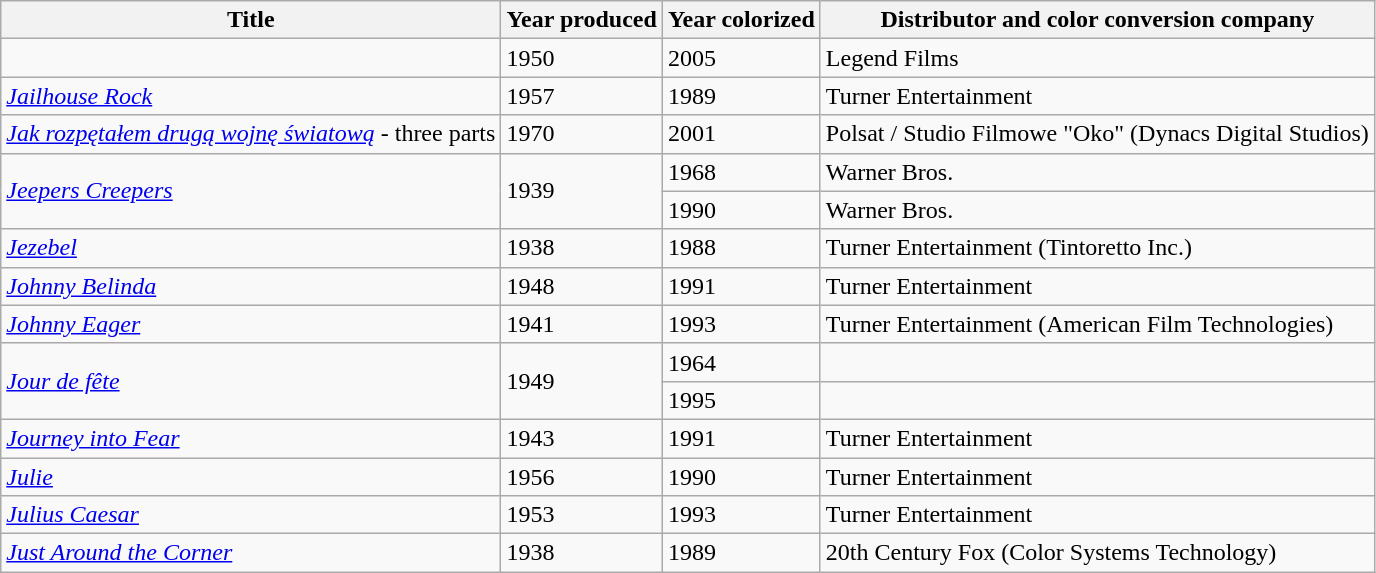<table class="wikitable sortable">
<tr>
<th>Title</th>
<th>Year produced</th>
<th>Year colorized</th>
<th>Distributor and color conversion company</th>
</tr>
<tr>
<td><em></em></td>
<td>1950</td>
<td>2005</td>
<td>Legend Films</td>
</tr>
<tr>
<td><em><a href='#'>Jailhouse Rock</a></em></td>
<td>1957</td>
<td>1989</td>
<td>Turner Entertainment</td>
</tr>
<tr>
<td><em><a href='#'>Jak rozpętałem drugą wojnę światową</a></em> - three parts</td>
<td>1970</td>
<td>2001</td>
<td>Polsat / Studio Filmowe "Oko" (Dynacs Digital Studios)</td>
</tr>
<tr>
<td rowspan="2"><em><a href='#'>Jeepers Creepers</a></em></td>
<td rowspan="2">1939</td>
<td>1968</td>
<td>Warner Bros.</td>
</tr>
<tr>
<td>1990</td>
<td>Warner Bros.</td>
</tr>
<tr>
<td><em><a href='#'>Jezebel</a></em></td>
<td>1938</td>
<td>1988</td>
<td>Turner Entertainment (Tintoretto Inc.)</td>
</tr>
<tr>
<td><em><a href='#'>Johnny Belinda</a></em></td>
<td>1948</td>
<td>1991</td>
<td>Turner Entertainment</td>
</tr>
<tr>
<td><em><a href='#'>Johnny Eager</a></em></td>
<td>1941</td>
<td>1993</td>
<td>Turner Entertainment (American Film Technologies)</td>
</tr>
<tr>
<td rowspan="2"><em><a href='#'>Jour de fête</a></em></td>
<td rowspan="2">1949</td>
<td>1964</td>
<td></td>
</tr>
<tr>
<td>1995</td>
<td></td>
</tr>
<tr>
<td><em><a href='#'>Journey into Fear</a></em></td>
<td>1943</td>
<td>1991</td>
<td>Turner Entertainment</td>
</tr>
<tr>
<td><em><a href='#'>Julie</a></em></td>
<td>1956</td>
<td>1990</td>
<td>Turner Entertainment</td>
</tr>
<tr>
<td><em><a href='#'>Julius Caesar</a></em></td>
<td>1953</td>
<td>1993</td>
<td>Turner Entertainment</td>
</tr>
<tr>
<td><em><a href='#'>Just Around the Corner</a></em></td>
<td>1938</td>
<td>1989</td>
<td>20th Century Fox (Color Systems Technology)</td>
</tr>
</table>
